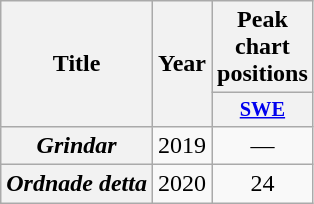<table class="wikitable plainrowheaders" style="text-align:center;">
<tr>
<th scope="col" rowspan="2">Title</th>
<th scope="col" rowspan="2">Year</th>
<th scope="col" colspan="1">Peak chart positions</th>
</tr>
<tr>
<th scope="col" style="width:3em;font-size:85%;"><a href='#'>SWE</a><br></th>
</tr>
<tr>
<th scope="row"><em>Grindar</em></th>
<td>2019</td>
<td>—</td>
</tr>
<tr>
<th scope="row"><em>Ordnade detta</em></th>
<td>2020</td>
<td>24</td>
</tr>
</table>
